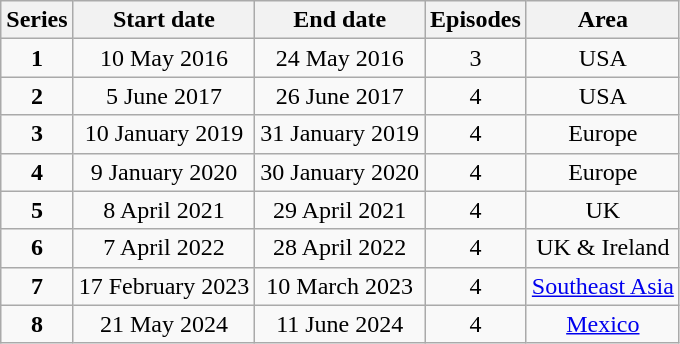<table class="wikitable" style="text-align:center;">
<tr>
<th>Series</th>
<th>Start date</th>
<th>End date</th>
<th>Episodes</th>
<th>Area</th>
</tr>
<tr>
<td><strong>1</strong></td>
<td>10 May 2016</td>
<td>24 May 2016</td>
<td>3</td>
<td>USA</td>
</tr>
<tr>
<td><strong>2</strong></td>
<td>5 June 2017</td>
<td>26 June 2017</td>
<td>4</td>
<td>USA</td>
</tr>
<tr>
<td><strong>3</strong></td>
<td>10 January 2019</td>
<td>31 January 2019</td>
<td>4</td>
<td>Europe</td>
</tr>
<tr>
<td><strong>4</strong></td>
<td>9 January 2020</td>
<td>30 January 2020</td>
<td>4</td>
<td>Europe</td>
</tr>
<tr>
<td><strong>5</strong></td>
<td>8 April 2021</td>
<td>29 April 2021</td>
<td>4</td>
<td>UK</td>
</tr>
<tr>
<td><strong>6</strong></td>
<td>7 April 2022</td>
<td>28 April 2022</td>
<td>4</td>
<td>UK & Ireland</td>
</tr>
<tr>
<td><strong>7</strong></td>
<td>17 February 2023</td>
<td>10 March 2023</td>
<td>4</td>
<td><a href='#'>Southeast Asia</a></td>
</tr>
<tr>
<td><strong>8</strong></td>
<td>21 May 2024</td>
<td>11 June 2024</td>
<td>4</td>
<td><a href='#'>Mexico</a></td>
</tr>
</table>
